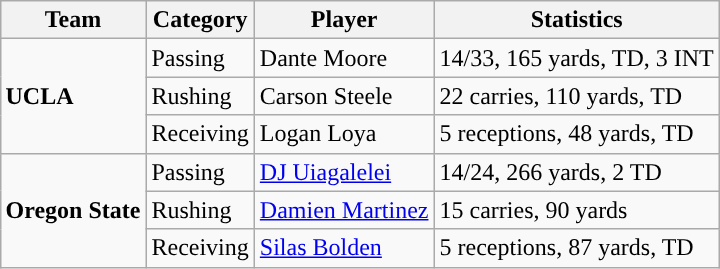<table class="wikitable" style="float: right;">
<tr>
<th>Team</th>
<th>Category</th>
<th>Player</th>
<th>Statistics</th>
</tr>
<tr>
<td rowspan=3><strong>UCLA</strong></td>
<td>Passing</td>
<td>Dante Moore</td>
<td>14/33, 165 yards, TD, 3 INT</td>
</tr>
<tr>
<td>Rushing</td>
<td>Carson Steele</td>
<td>22 carries, 110 yards, TD</td>
</tr>
<tr>
<td>Receiving</td>
<td>Logan Loya</td>
<td>5 receptions, 48 yards, TD</td>
</tr>
<tr>
<td rowspan=3><strong>Oregon State</strong></td>
<td>Passing</td>
<td><a href='#'>DJ Uiagalelei</a></td>
<td>14/24, 266 yards, 2 TD</td>
</tr>
<tr>
<td>Rushing</td>
<td><a href='#'>Damien Martinez</a></td>
<td>15 carries, 90 yards</td>
</tr>
<tr>
<td>Receiving</td>
<td><a href='#'>Silas Bolden</a></td>
<td>5 receptions, 87 yards, TD</td>
</tr>
</table>
